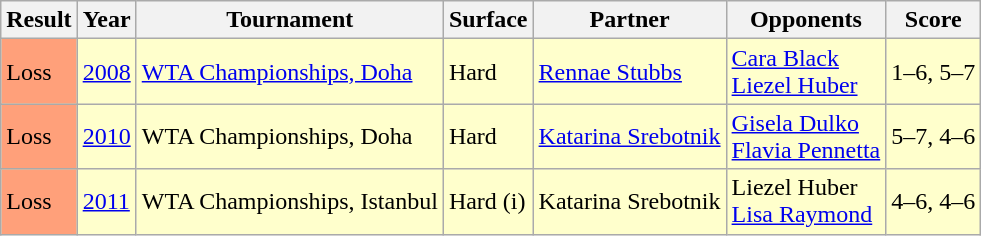<table class="sortable wikitable">
<tr>
<th>Result</th>
<th><strong>Year</strong></th>
<th>Tournament</th>
<th><strong>Surface</strong></th>
<th><strong>Partner</strong></th>
<th><strong>Opponents</strong></th>
<th><strong>Score</strong></th>
</tr>
<tr bgcolor="#ffffcc">
<td bgcolor="FFA07A">Loss</td>
<td><a href='#'>2008</a></td>
<td><a href='#'>WTA Championships, Doha</a></td>
<td>Hard</td>
<td> <a href='#'>Rennae Stubbs</a></td>
<td> <a href='#'>Cara Black</a> <br>  <a href='#'>Liezel Huber</a></td>
<td>1–6, 5–7</td>
</tr>
<tr bgcolor="#ffffcc">
<td bgcolor="FFA07A">Loss</td>
<td><a href='#'>2010</a></td>
<td>WTA Championships, Doha</td>
<td>Hard</td>
<td> <a href='#'>Katarina Srebotnik</a></td>
<td> <a href='#'>Gisela Dulko</a> <br>  <a href='#'>Flavia Pennetta</a></td>
<td>5–7, 4–6</td>
</tr>
<tr bgcolor="#ffffcc">
<td bgcolor="FFA07A">Loss</td>
<td><a href='#'>2011</a></td>
<td>WTA Championships, Istanbul</td>
<td>Hard (i)</td>
<td> Katarina Srebotnik</td>
<td> Liezel Huber  <br>  <a href='#'>Lisa Raymond</a></td>
<td>4–6, 4–6</td>
</tr>
</table>
